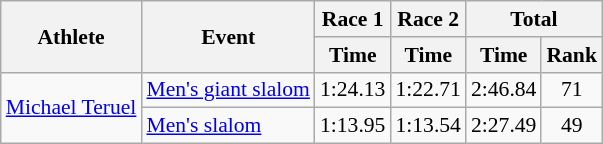<table class="wikitable" style="font-size:90%">
<tr>
<th rowspan="2">Athlete</th>
<th rowspan="2">Event</th>
<th>Race 1</th>
<th>Race 2</th>
<th colspan="2">Total</th>
</tr>
<tr>
<th>Time</th>
<th>Time</th>
<th>Time</th>
<th>Rank</th>
</tr>
<tr>
<td rowspan=2><a href='#'>Michael Teruel</a></td>
<td><a href='#'>Men's giant slalom</a></td>
<td align="center">1:24.13</td>
<td align="center">1:22.71</td>
<td align="center">2:46.84</td>
<td align="center">71</td>
</tr>
<tr>
<td><a href='#'>Men's slalom</a></td>
<td align="center">1:13.95</td>
<td align="center">1:13.54</td>
<td align="center">2:27.49</td>
<td align="center">49</td>
</tr>
</table>
